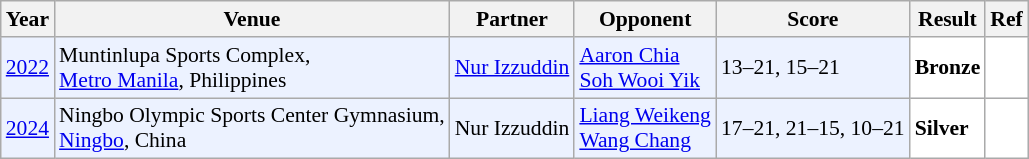<table class="sortable wikitable" style="font-size: 90%;">
<tr>
<th>Year</th>
<th>Venue</th>
<th>Partner</th>
<th>Opponent</th>
<th>Score</th>
<th>Result</th>
<th>Ref</th>
</tr>
<tr style="background:#ECF2FF">
<td align="center"><a href='#'>2022</a></td>
<td align="left">Muntinlupa Sports Complex,<br><a href='#'>Metro Manila</a>, Philippines</td>
<td align="left"> <a href='#'>Nur Izzuddin</a></td>
<td align="left"> <a href='#'>Aaron Chia</a><br> <a href='#'>Soh Wooi Yik</a></td>
<td align="left">13–21, 15–21</td>
<td style="text-align:left; background:white"> <strong>Bronze</strong></td>
<td style="text-align:center; background:white"></td>
</tr>
<tr style="background:#ECF2FF">
<td align="center"><a href='#'>2024</a></td>
<td align="left">Ningbo Olympic Sports Center Gymnasium,<br><a href='#'>Ningbo</a>, China</td>
<td align="left"> Nur Izzuddin</td>
<td align="left"> <a href='#'>Liang Weikeng</a><br> <a href='#'>Wang Chang</a></td>
<td align="left">17–21, 21–15, 10–21</td>
<td style="text-align:left; background:white"> <strong>Silver</strong></td>
<td style="text-align:center; background:white"></td>
</tr>
</table>
